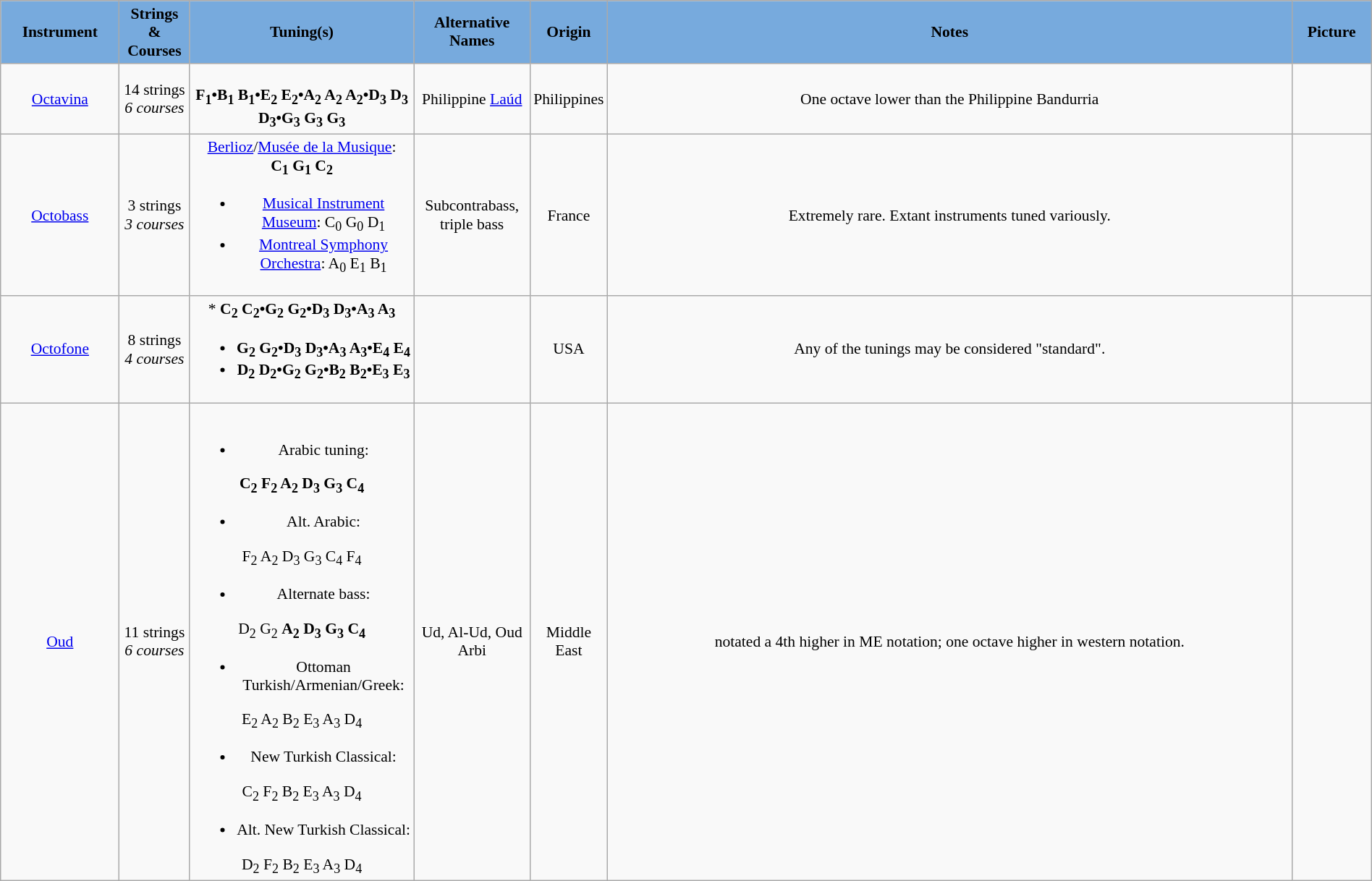<table class="wikitable" style="margin:0.5em auto; clear:both; font-size:.9em; text-align:center; width:100%">
<tr>
<th style="background: #7ad;">Instrument</th>
<th style="background: #7ad;" scope="col" width="58">Strings & Courses</th>
<th style="background: #7ad;" scope="col" width="200">Tuning(s)</th>
<th style="background: #7ad;" scope="col" width="100">Alternative Names</th>
<th style="background: #7ad;" scope="col" width="60">Origin</th>
<th style="background: #7ad;" scope="col" width'"140">Notes</th>
<th style="background: #7ad;">Picture</th>
</tr>
<tr>
<td><a href='#'>Octavina</a></td>
<td>14 strings<br><em>6 courses</em></td>
<td><br><strong>F<sub>1</sub>•B<sub>1</sub> B<sub>1</sub>•E<sub>2</sub> E<sub>2</sub>•A<sub>2</sub> A<sub>2</sub> A<sub>2</sub>•D<sub>3</sub> D<sub>3</sub> D<sub>3</sub>•G<sub>3</sub> G<sub>3</sub> G<sub>3</sub></strong></td>
<td>Philippine <a href='#'>Laúd</a></td>
<td>Philippines</td>
<td>One octave lower than the Philippine Bandurria</td>
<td></td>
</tr>
<tr>
<td><a href='#'>Octobass</a></td>
<td>3 strings<br><em>3 courses</em></td>
<td><a href='#'>Berlioz</a>/<a href='#'>Musée de la Musique</a>:<br><strong>C<sub>1</sub> G<sub>1</sub> C<sub>2</sub></strong><ul><li><a href='#'>Musical Instrument Museum</a>: C<sub>0</sub> G<sub>0</sub> D<sub>1</sub></li><li><a href='#'>Montreal Symphony Orchestra</a>: A<sub>0</sub> E<sub>1</sub> B<sub>1</sub></li></ul></td>
<td>Subcontrabass, triple bass</td>
<td>France</td>
<td>Extremely rare.  Extant instruments tuned variously.</td>
<td></td>
</tr>
<tr>
<td><a href='#'>Octofone</a></td>
<td>8 strings<br><em>4 courses</em></td>
<td>* <strong>C<sub>2</sub> C<sub>2</sub>•G<sub>2</sub> G<sub>2</sub>•D<sub>3</sub> D<sub>3</sub>•A<sub>3</sub> A<sub>3</sub></strong><br><ul><li><strong>G<sub>2</sub> G<sub>2</sub>•D<sub>3</sub> D<sub>3</sub>•A<sub>3</sub> A<sub>3</sub>•E<sub>4</sub> E<sub>4</sub></strong></li><li><strong>D<sub>2</sub> D<sub>2</sub>•G<sub>2</sub> G<sub>2</sub>•B<sub>2</sub> B<sub>2</sub>•E<sub>3</sub> E<sub>3</sub></strong></li></ul></td>
<td></td>
<td>USA</td>
<td>Any of the tunings may be considered "standard".</td>
<td></td>
</tr>
<tr>
<td><a href='#'>Oud</a></td>
<td>11 strings<br><em>6 courses</em></td>
<td><br><ul><li>Arabic tuning:</li></ul><strong>C<sub>2</sub> F<sub>2</sub> A<sub>2</sub> D<sub>3</sub> G<sub>3</sub> C<sub>4</sub></strong><ul><li>Alt. Arabic:</li></ul>F<sub>2</sub> A<sub>2</sub> D<sub>3</sub> G<sub>3</sub> C<sub>4</sub> F<sub>4</sub><ul><li>Alternate bass:</li></ul>D<sub>2</sub> G<sub>2</sub> <strong>A<sub>2</sub> D<sub>3</sub> G<sub>3</sub> C<sub>4</sub></strong><ul><li>Ottoman Turkish/Armenian/Greek:</li></ul>E<sub>2</sub> A<sub>2</sub> B<sub>2</sub> E<sub>3</sub> A<sub>3</sub> D<sub>4</sub><ul><li>New Turkish Classical:</li></ul>C<sub>2</sub> F<sub>2</sub> B<sub>2</sub> E<sub>3</sub> A<sub>3</sub> D<sub>4</sub><ul><li>Alt. New Turkish Classical:</li></ul>D<sub>2</sub> F<sub>2</sub> B<sub>2</sub> E<sub>3</sub> A<sub>3</sub> D<sub>4</sub></td>
<td>Ud, Al-Ud, Oud Arbi</td>
<td>Middle East</td>
<td>notated a 4th higher in ME notation; one octave higher in western notation.</td>
<td></td>
</tr>
</table>
